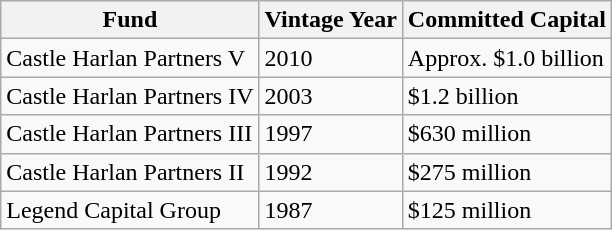<table class="wikitable">
<tr>
<th>Fund</th>
<th>Vintage Year</th>
<th>Committed Capital</th>
</tr>
<tr>
<td>Castle Harlan Partners V</td>
<td>2010</td>
<td>Approx. $1.0 billion</td>
</tr>
<tr>
<td>Castle Harlan Partners IV</td>
<td>2003</td>
<td>$1.2 billion</td>
</tr>
<tr>
<td>Castle Harlan Partners III</td>
<td>1997</td>
<td>$630 million</td>
</tr>
<tr>
<td>Castle Harlan Partners II</td>
<td>1992</td>
<td>$275 million</td>
</tr>
<tr>
<td>Legend Capital Group</td>
<td>1987</td>
<td>$125 million</td>
</tr>
</table>
